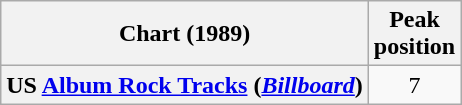<table class="wikitable plainrowheaders">
<tr>
<th scope="col">Chart (1989)</th>
<th scope="col">Peak<br>position</th>
</tr>
<tr>
<th scope="row">US <a href='#'>Album Rock Tracks</a> (<em><a href='#'>Billboard</a></em>)</th>
<td align="center">7</td>
</tr>
</table>
